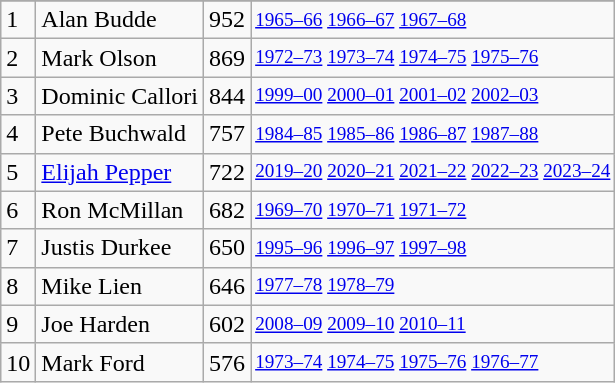<table class="wikitable">
<tr>
</tr>
<tr>
<td>1</td>
<td>Alan Budde</td>
<td>952</td>
<td style="font-size:80%;"><a href='#'>1965–66</a> <a href='#'>1966–67</a> <a href='#'>1967–68</a></td>
</tr>
<tr>
<td>2</td>
<td>Mark Olson</td>
<td>869</td>
<td style="font-size:80%;"><a href='#'>1972–73</a> <a href='#'>1973–74</a> <a href='#'>1974–75</a> <a href='#'>1975–76</a></td>
</tr>
<tr>
<td>3</td>
<td>Dominic Callori</td>
<td>844</td>
<td style="font-size:80%;"><a href='#'>1999–00</a> <a href='#'>2000–01</a> <a href='#'>2001–02</a> <a href='#'>2002–03</a></td>
</tr>
<tr>
<td>4</td>
<td>Pete Buchwald</td>
<td>757</td>
<td style="font-size:80%;"><a href='#'>1984–85</a> <a href='#'>1985–86</a> <a href='#'>1986–87</a> <a href='#'>1987–88</a></td>
</tr>
<tr>
<td>5</td>
<td><a href='#'>Elijah Pepper</a></td>
<td>722</td>
<td style="font-size:80%;"><a href='#'>2019–20</a> <a href='#'>2020–21</a> <a href='#'>2021–22</a> <a href='#'>2022–23</a> <a href='#'>2023–24</a></td>
</tr>
<tr>
<td>6</td>
<td>Ron McMillan</td>
<td>682</td>
<td style="font-size:80%;"><a href='#'>1969–70</a> <a href='#'>1970–71</a> <a href='#'>1971–72</a></td>
</tr>
<tr>
<td>7</td>
<td>Justis Durkee</td>
<td>650</td>
<td style="font-size:80%;"><a href='#'>1995–96</a> <a href='#'>1996–97</a> <a href='#'>1997–98</a></td>
</tr>
<tr>
<td>8</td>
<td>Mike Lien</td>
<td>646</td>
<td style="font-size:80%;"><a href='#'>1977–78</a> <a href='#'>1978–79</a></td>
</tr>
<tr>
<td>9</td>
<td>Joe Harden</td>
<td>602</td>
<td style="font-size:80%;"><a href='#'>2008–09</a> <a href='#'>2009–10</a> <a href='#'>2010–11</a></td>
</tr>
<tr>
<td>10</td>
<td>Mark Ford</td>
<td>576</td>
<td style="font-size:80%;"><a href='#'>1973–74</a> <a href='#'>1974–75</a> <a href='#'>1975–76</a> <a href='#'>1976–77</a></td>
</tr>
</table>
